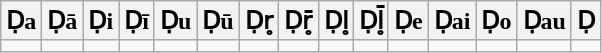<table class=wikitable>
<tr>
<th>Ḍa</th>
<th>Ḍā</th>
<th>Ḍi</th>
<th>Ḍī</th>
<th>Ḍu</th>
<th>Ḍū</th>
<th>Ḍr̥</th>
<th>Ḍr̥̄</th>
<th>Ḍl̥</th>
<th>Ḍl̥̄</th>
<th>Ḍe</th>
<th>Ḍai</th>
<th>Ḍo</th>
<th>Ḍau</th>
<th>Ḍ</th>
</tr>
<tr>
<td></td>
<td></td>
<td></td>
<td></td>
<td></td>
<td></td>
<td></td>
<td></td>
<td></td>
<td></td>
<td></td>
<td></td>
<td></td>
<td></td>
<td></td>
</tr>
</table>
